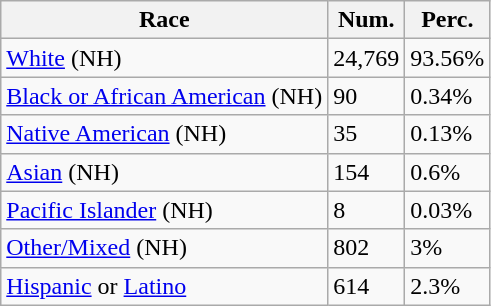<table class="wikitable">
<tr>
<th>Race</th>
<th>Num.</th>
<th>Perc.</th>
</tr>
<tr>
<td><a href='#'>White</a> (NH)</td>
<td>24,769</td>
<td>93.56%</td>
</tr>
<tr>
<td><a href='#'>Black or African American</a> (NH)</td>
<td>90</td>
<td>0.34%</td>
</tr>
<tr>
<td><a href='#'>Native American</a> (NH)</td>
<td>35</td>
<td>0.13%</td>
</tr>
<tr>
<td><a href='#'>Asian</a> (NH)</td>
<td>154</td>
<td>0.6%</td>
</tr>
<tr>
<td><a href='#'>Pacific Islander</a> (NH)</td>
<td>8</td>
<td>0.03%</td>
</tr>
<tr>
<td><a href='#'>Other/Mixed</a> (NH)</td>
<td>802</td>
<td>3%</td>
</tr>
<tr>
<td><a href='#'>Hispanic</a> or <a href='#'>Latino</a></td>
<td>614</td>
<td>2.3%</td>
</tr>
</table>
